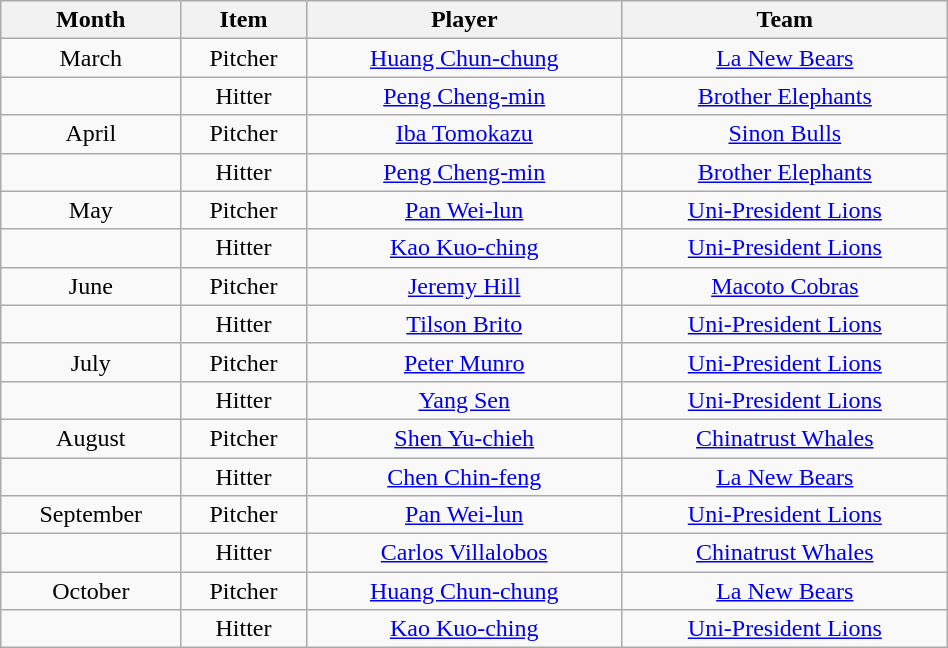<table class="wikitable"  style="width:50%; text-align:center;">
<tr>
<th>Month</th>
<th>Item</th>
<th>Player</th>
<th>Team</th>
</tr>
<tr>
<td>March</td>
<td>Pitcher</td>
<td><a href='#'>Huang Chun-chung</a></td>
<td><a href='#'>La New Bears</a></td>
</tr>
<tr>
<td></td>
<td>Hitter</td>
<td><a href='#'>Peng Cheng-min</a></td>
<td><a href='#'>Brother Elephants</a></td>
</tr>
<tr>
<td>April</td>
<td>Pitcher</td>
<td><a href='#'>Iba Tomokazu</a></td>
<td><a href='#'>Sinon Bulls</a></td>
</tr>
<tr>
<td></td>
<td>Hitter</td>
<td><a href='#'>Peng Cheng-min</a></td>
<td><a href='#'>Brother Elephants</a></td>
</tr>
<tr>
<td>May</td>
<td>Pitcher</td>
<td><a href='#'>Pan Wei-lun</a></td>
<td><a href='#'>Uni-President Lions</a></td>
</tr>
<tr>
<td></td>
<td>Hitter</td>
<td><a href='#'>Kao Kuo-ching</a></td>
<td><a href='#'>Uni-President Lions</a></td>
</tr>
<tr>
<td>June</td>
<td>Pitcher</td>
<td><a href='#'>Jeremy Hill</a></td>
<td><a href='#'>Macoto Cobras</a></td>
</tr>
<tr>
<td></td>
<td>Hitter</td>
<td><a href='#'>Tilson Brito</a></td>
<td><a href='#'>Uni-President Lions</a></td>
</tr>
<tr>
<td>July</td>
<td>Pitcher</td>
<td><a href='#'>Peter Munro</a></td>
<td><a href='#'>Uni-President Lions</a></td>
</tr>
<tr>
<td></td>
<td>Hitter</td>
<td><a href='#'>Yang Sen</a></td>
<td><a href='#'>Uni-President Lions</a></td>
</tr>
<tr>
<td>August</td>
<td>Pitcher</td>
<td><a href='#'>Shen Yu-chieh</a></td>
<td><a href='#'>Chinatrust Whales</a></td>
</tr>
<tr>
<td></td>
<td>Hitter</td>
<td><a href='#'>Chen Chin-feng</a></td>
<td><a href='#'>La New Bears</a></td>
</tr>
<tr>
<td>September</td>
<td>Pitcher</td>
<td><a href='#'>Pan Wei-lun</a></td>
<td><a href='#'>Uni-President Lions</a></td>
</tr>
<tr>
<td></td>
<td>Hitter</td>
<td><a href='#'>Carlos Villalobos</a></td>
<td><a href='#'>Chinatrust Whales</a></td>
</tr>
<tr>
<td>October</td>
<td>Pitcher</td>
<td><a href='#'>Huang Chun-chung</a></td>
<td><a href='#'>La New Bears</a></td>
</tr>
<tr>
<td></td>
<td>Hitter</td>
<td><a href='#'>Kao Kuo-ching</a></td>
<td><a href='#'>Uni-President Lions</a></td>
</tr>
</table>
